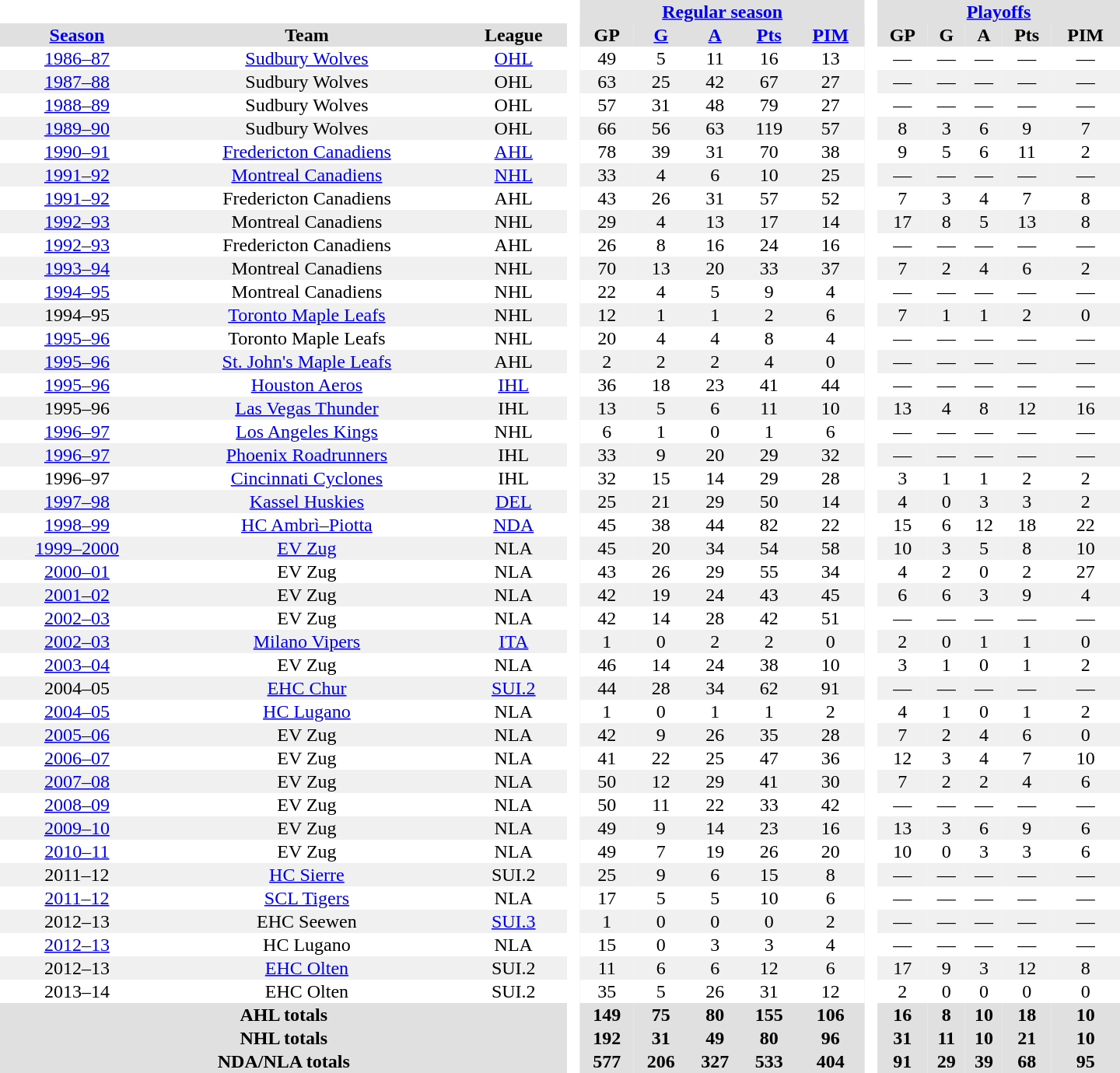<table border="0" cellpadding="1" cellspacing="0" style="text-align:center; width:60em">
<tr bgcolor="#e0e0e0">
<th colspan="3" bgcolor="#ffffff"> </th>
<th rowspan="99" bgcolor="#ffffff"> </th>
<th colspan="5"><a href='#'>Regular season</a></th>
<th rowspan="99" bgcolor="#ffffff"> </th>
<th colspan="5"><a href='#'>Playoffs</a></th>
</tr>
<tr bgcolor="#e0e0e0">
<th><a href='#'>Season</a></th>
<th>Team</th>
<th>League</th>
<th>GP</th>
<th><a href='#'>G</a></th>
<th><a href='#'>A</a></th>
<th><a href='#'>Pts</a></th>
<th><a href='#'>PIM</a></th>
<th>GP</th>
<th>G</th>
<th>A</th>
<th>Pts</th>
<th>PIM</th>
</tr>
<tr>
<td><a href='#'>1986–87</a></td>
<td><a href='#'>Sudbury Wolves</a></td>
<td><a href='#'>OHL</a></td>
<td>49</td>
<td>5</td>
<td>11</td>
<td>16</td>
<td>13</td>
<td>—</td>
<td>—</td>
<td>—</td>
<td>—</td>
<td>—</td>
</tr>
<tr bgcolor="#f0f0f0">
<td><a href='#'>1987–88</a></td>
<td>Sudbury Wolves</td>
<td>OHL</td>
<td>63</td>
<td>25</td>
<td>42</td>
<td>67</td>
<td>27</td>
<td>—</td>
<td>—</td>
<td>—</td>
<td>—</td>
<td>—</td>
</tr>
<tr>
<td><a href='#'>1988–89</a></td>
<td>Sudbury Wolves</td>
<td>OHL</td>
<td>57</td>
<td>31</td>
<td>48</td>
<td>79</td>
<td>27</td>
<td>—</td>
<td>—</td>
<td>—</td>
<td>—</td>
<td>—</td>
</tr>
<tr bgcolor="#f0f0f0">
<td><a href='#'>1989–90</a></td>
<td>Sudbury Wolves</td>
<td>OHL</td>
<td>66</td>
<td>56</td>
<td>63</td>
<td>119</td>
<td>57</td>
<td>8</td>
<td>3</td>
<td>6</td>
<td>9</td>
<td>7</td>
</tr>
<tr>
<td><a href='#'>1990–91</a></td>
<td><a href='#'>Fredericton Canadiens</a></td>
<td><a href='#'>AHL</a></td>
<td>78</td>
<td>39</td>
<td>31</td>
<td>70</td>
<td>38</td>
<td>9</td>
<td>5</td>
<td>6</td>
<td>11</td>
<td>2</td>
</tr>
<tr bgcolor="#f0f0f0">
<td><a href='#'>1991–92</a></td>
<td><a href='#'>Montreal Canadiens</a></td>
<td><a href='#'>NHL</a></td>
<td>33</td>
<td>4</td>
<td>6</td>
<td>10</td>
<td>25</td>
<td>—</td>
<td>—</td>
<td>—</td>
<td>—</td>
<td>—</td>
</tr>
<tr>
<td><a href='#'>1991–92</a></td>
<td>Fredericton Canadiens</td>
<td>AHL</td>
<td>43</td>
<td>26</td>
<td>31</td>
<td>57</td>
<td>52</td>
<td>7</td>
<td>3</td>
<td>4</td>
<td>7</td>
<td>8</td>
</tr>
<tr bgcolor="#f0f0f0">
<td><a href='#'>1992–93</a></td>
<td>Montreal Canadiens</td>
<td>NHL</td>
<td>29</td>
<td>4</td>
<td>13</td>
<td>17</td>
<td>14</td>
<td>17</td>
<td>8</td>
<td>5</td>
<td>13</td>
<td>8</td>
</tr>
<tr>
<td><a href='#'>1992–93</a></td>
<td>Fredericton Canadiens</td>
<td>AHL</td>
<td>26</td>
<td>8</td>
<td>16</td>
<td>24</td>
<td>16</td>
<td>—</td>
<td>—</td>
<td>—</td>
<td>—</td>
<td>—</td>
</tr>
<tr bgcolor="#f0f0f0">
<td><a href='#'>1993–94</a></td>
<td>Montreal Canadiens</td>
<td>NHL</td>
<td>70</td>
<td>13</td>
<td>20</td>
<td>33</td>
<td>37</td>
<td>7</td>
<td>2</td>
<td>4</td>
<td>6</td>
<td>2</td>
</tr>
<tr>
<td><a href='#'>1994–95</a></td>
<td>Montreal Canadiens</td>
<td>NHL</td>
<td>22</td>
<td>4</td>
<td>5</td>
<td>9</td>
<td>4</td>
<td>—</td>
<td>—</td>
<td>—</td>
<td>—</td>
<td>—</td>
</tr>
<tr bgcolor="#f0f0f0">
<td>1994–95</td>
<td><a href='#'>Toronto Maple Leafs</a></td>
<td>NHL</td>
<td>12</td>
<td>1</td>
<td>1</td>
<td>2</td>
<td>6</td>
<td>7</td>
<td>1</td>
<td>1</td>
<td>2</td>
<td>0</td>
</tr>
<tr>
<td><a href='#'>1995–96</a></td>
<td>Toronto Maple Leafs</td>
<td>NHL</td>
<td>20</td>
<td>4</td>
<td>4</td>
<td>8</td>
<td>4</td>
<td>—</td>
<td>—</td>
<td>—</td>
<td>—</td>
<td>—</td>
</tr>
<tr bgcolor="#f0f0f0">
<td><a href='#'>1995–96</a></td>
<td><a href='#'>St. John's Maple Leafs</a></td>
<td>AHL</td>
<td>2</td>
<td>2</td>
<td>2</td>
<td>4</td>
<td>0</td>
<td>—</td>
<td>—</td>
<td>—</td>
<td>—</td>
<td>—</td>
</tr>
<tr>
<td><a href='#'>1995–96</a></td>
<td><a href='#'>Houston Aeros</a></td>
<td><a href='#'>IHL</a></td>
<td>36</td>
<td>18</td>
<td>23</td>
<td>41</td>
<td>44</td>
<td>—</td>
<td>—</td>
<td>—</td>
<td>—</td>
<td>—</td>
</tr>
<tr bgcolor="#f0f0f0">
<td>1995–96</td>
<td><a href='#'>Las Vegas Thunder</a></td>
<td>IHL</td>
<td>13</td>
<td>5</td>
<td>6</td>
<td>11</td>
<td>10</td>
<td>13</td>
<td>4</td>
<td>8</td>
<td>12</td>
<td>16</td>
</tr>
<tr>
<td><a href='#'>1996–97</a></td>
<td><a href='#'>Los Angeles Kings</a></td>
<td>NHL</td>
<td>6</td>
<td>1</td>
<td>0</td>
<td>1</td>
<td>6</td>
<td>—</td>
<td>—</td>
<td>—</td>
<td>—</td>
<td>—</td>
</tr>
<tr bgcolor="#f0f0f0">
<td><a href='#'>1996–97</a></td>
<td><a href='#'>Phoenix Roadrunners</a></td>
<td>IHL</td>
<td>33</td>
<td>9</td>
<td>20</td>
<td>29</td>
<td>32</td>
<td>—</td>
<td>—</td>
<td>—</td>
<td>—</td>
<td>—</td>
</tr>
<tr>
<td>1996–97</td>
<td><a href='#'>Cincinnati Cyclones</a></td>
<td>IHL</td>
<td>32</td>
<td>15</td>
<td>14</td>
<td>29</td>
<td>28</td>
<td>3</td>
<td>1</td>
<td>1</td>
<td>2</td>
<td>2</td>
</tr>
<tr bgcolor="#f0f0f0">
<td><a href='#'>1997–98</a></td>
<td><a href='#'>Kassel Huskies</a></td>
<td><a href='#'>DEL</a></td>
<td>25</td>
<td>21</td>
<td>29</td>
<td>50</td>
<td>14</td>
<td>4</td>
<td>0</td>
<td>3</td>
<td>3</td>
<td>2</td>
</tr>
<tr>
<td><a href='#'>1998–99</a></td>
<td><a href='#'>HC Ambrì–Piotta</a></td>
<td><a href='#'>NDA</a></td>
<td>45</td>
<td>38</td>
<td>44</td>
<td>82</td>
<td>22</td>
<td>15</td>
<td>6</td>
<td>12</td>
<td>18</td>
<td>22</td>
</tr>
<tr bgcolor="#f0f0f0">
<td><a href='#'>1999–2000</a></td>
<td><a href='#'>EV Zug</a></td>
<td>NLA</td>
<td>45</td>
<td>20</td>
<td>34</td>
<td>54</td>
<td>58</td>
<td>10</td>
<td>3</td>
<td>5</td>
<td>8</td>
<td>10</td>
</tr>
<tr>
<td><a href='#'>2000–01</a></td>
<td>EV Zug</td>
<td>NLA</td>
<td>43</td>
<td>26</td>
<td>29</td>
<td>55</td>
<td>34</td>
<td>4</td>
<td>2</td>
<td>0</td>
<td>2</td>
<td>27</td>
</tr>
<tr bgcolor="#f0f0f0">
<td><a href='#'>2001–02</a></td>
<td>EV Zug</td>
<td>NLA</td>
<td>42</td>
<td>19</td>
<td>24</td>
<td>43</td>
<td>45</td>
<td>6</td>
<td>6</td>
<td>3</td>
<td>9</td>
<td>4</td>
</tr>
<tr>
<td><a href='#'>2002–03</a></td>
<td>EV Zug</td>
<td>NLA</td>
<td>42</td>
<td>14</td>
<td>28</td>
<td>42</td>
<td>51</td>
<td>—</td>
<td>—</td>
<td>—</td>
<td>—</td>
<td>—</td>
</tr>
<tr bgcolor="#f0f0f0">
<td><a href='#'>2002–03</a></td>
<td><a href='#'>Milano Vipers</a></td>
<td><a href='#'>ITA</a></td>
<td>1</td>
<td>0</td>
<td>2</td>
<td>2</td>
<td>0</td>
<td>2</td>
<td>0</td>
<td>1</td>
<td>1</td>
<td>0</td>
</tr>
<tr>
<td><a href='#'>2003–04</a></td>
<td>EV Zug</td>
<td>NLA</td>
<td>46</td>
<td>14</td>
<td>24</td>
<td>38</td>
<td>10</td>
<td>3</td>
<td>1</td>
<td>0</td>
<td>1</td>
<td>2</td>
</tr>
<tr bgcolor="#f0f0f0">
<td>2004–05</td>
<td><a href='#'>EHC Chur</a></td>
<td><a href='#'>SUI.2</a></td>
<td>44</td>
<td>28</td>
<td>34</td>
<td>62</td>
<td>91</td>
<td>—</td>
<td>—</td>
<td>—</td>
<td>—</td>
<td>—</td>
</tr>
<tr>
<td><a href='#'>2004–05</a></td>
<td><a href='#'>HC Lugano</a></td>
<td>NLA</td>
<td>1</td>
<td>0</td>
<td>1</td>
<td>1</td>
<td>2</td>
<td>4</td>
<td>1</td>
<td>0</td>
<td>1</td>
<td>2</td>
</tr>
<tr bgcolor="#f0f0f0">
<td><a href='#'>2005–06</a></td>
<td>EV Zug</td>
<td>NLA</td>
<td>42</td>
<td>9</td>
<td>26</td>
<td>35</td>
<td>28</td>
<td>7</td>
<td>2</td>
<td>4</td>
<td>6</td>
<td>0</td>
</tr>
<tr>
<td><a href='#'>2006–07</a></td>
<td>EV Zug</td>
<td>NLA</td>
<td>41</td>
<td>22</td>
<td>25</td>
<td>47</td>
<td>36</td>
<td>12</td>
<td>3</td>
<td>4</td>
<td>7</td>
<td>10</td>
</tr>
<tr bgcolor="#f0f0f0">
<td><a href='#'>2007–08</a></td>
<td>EV Zug</td>
<td>NLA</td>
<td>50</td>
<td>12</td>
<td>29</td>
<td>41</td>
<td>30</td>
<td>7</td>
<td>2</td>
<td>2</td>
<td>4</td>
<td>6</td>
</tr>
<tr>
<td><a href='#'>2008–09</a></td>
<td>EV Zug</td>
<td>NLA</td>
<td>50</td>
<td>11</td>
<td>22</td>
<td>33</td>
<td>42</td>
<td>—</td>
<td>—</td>
<td>—</td>
<td>—</td>
<td>—</td>
</tr>
<tr bgcolor="#f0f0f0">
<td><a href='#'>2009–10</a></td>
<td>EV Zug</td>
<td>NLA</td>
<td>49</td>
<td>9</td>
<td>14</td>
<td>23</td>
<td>16</td>
<td>13</td>
<td>3</td>
<td>6</td>
<td>9</td>
<td>6</td>
</tr>
<tr>
<td><a href='#'>2010–11</a></td>
<td>EV Zug</td>
<td>NLA</td>
<td>49</td>
<td>7</td>
<td>19</td>
<td>26</td>
<td>20</td>
<td>10</td>
<td>0</td>
<td>3</td>
<td>3</td>
<td>6</td>
</tr>
<tr bgcolor="#f0f0f0">
<td>2011–12</td>
<td><a href='#'>HC Sierre</a></td>
<td>SUI.2</td>
<td>25</td>
<td>9</td>
<td>6</td>
<td>15</td>
<td>8</td>
<td>—</td>
<td>—</td>
<td>—</td>
<td>—</td>
<td>—</td>
</tr>
<tr>
<td><a href='#'>2011–12</a></td>
<td><a href='#'>SCL Tigers</a></td>
<td>NLA</td>
<td>17</td>
<td>5</td>
<td>5</td>
<td>10</td>
<td>6</td>
<td>—</td>
<td>—</td>
<td>—</td>
<td>—</td>
<td>—</td>
</tr>
<tr bgcolor="#f0f0f0">
<td>2012–13</td>
<td>EHC Seewen</td>
<td><a href='#'>SUI.3</a></td>
<td>1</td>
<td>0</td>
<td>0</td>
<td>0</td>
<td>2</td>
<td>—</td>
<td>—</td>
<td>—</td>
<td>—</td>
<td>—</td>
</tr>
<tr>
<td><a href='#'>2012–13</a></td>
<td>HC Lugano</td>
<td>NLA</td>
<td>15</td>
<td>0</td>
<td>3</td>
<td>3</td>
<td>4</td>
<td>—</td>
<td>—</td>
<td>—</td>
<td>—</td>
<td>—</td>
</tr>
<tr bgcolor="#f0f0f0">
<td>2012–13</td>
<td><a href='#'>EHC Olten</a></td>
<td>SUI.2</td>
<td>11</td>
<td>6</td>
<td>6</td>
<td>12</td>
<td>6</td>
<td>17</td>
<td>9</td>
<td>3</td>
<td>12</td>
<td>8</td>
</tr>
<tr>
<td>2013–14</td>
<td>EHC Olten</td>
<td>SUI.2</td>
<td>35</td>
<td>5</td>
<td>26</td>
<td>31</td>
<td>12</td>
<td>2</td>
<td>0</td>
<td>0</td>
<td>0</td>
<td>0</td>
</tr>
<tr bgcolor="#e0e0e0">
<th colspan="3">AHL totals</th>
<th>149</th>
<th>75</th>
<th>80</th>
<th>155</th>
<th>106</th>
<th>16</th>
<th>8</th>
<th>10</th>
<th>18</th>
<th>10</th>
</tr>
<tr bgcolor="#e0e0e0">
<th colspan="3">NHL totals</th>
<th>192</th>
<th>31</th>
<th>49</th>
<th>80</th>
<th>96</th>
<th>31</th>
<th>11</th>
<th>10</th>
<th>21</th>
<th>10</th>
</tr>
<tr bgcolor="#e0e0e0">
<th colspan="3">NDA/NLA totals</th>
<th>577</th>
<th>206</th>
<th>327</th>
<th>533</th>
<th>404</th>
<th>91</th>
<th>29</th>
<th>39</th>
<th>68</th>
<th>95</th>
</tr>
</table>
